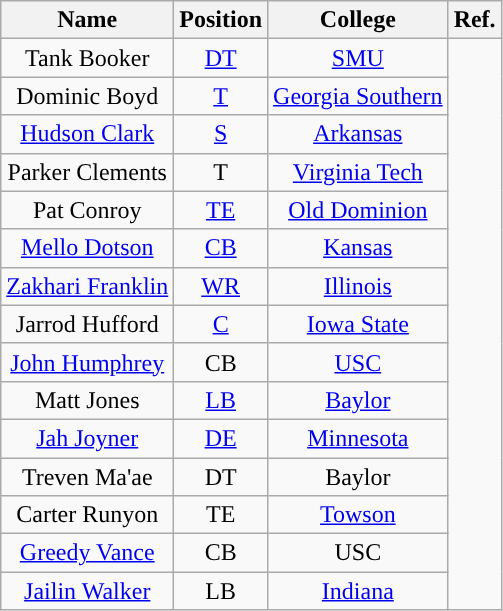<table class="wikitable" style="text-align:center">
<tr>
<th>Name</th>
<th>Position</th>
<th>College</th>
<th>Ref.</th>
</tr>
<tr>
<td>Tank Booker</td>
<td><a href='#'>DT</a></td>
<td><a href='#'>SMU</a></td>
<td rowspan="15"></td>
</tr>
<tr>
<td>Dominic Boyd</td>
<td><a href='#'>T</a></td>
<td><a href='#'>Georgia Southern</a></td>
</tr>
<tr>
<td><a href='#'>Hudson Clark</a></td>
<td><a href='#'>S</a></td>
<td><a href='#'>Arkansas</a></td>
</tr>
<tr>
<td>Parker Clements</td>
<td>T</td>
<td><a href='#'>Virginia Tech</a></td>
</tr>
<tr>
<td>Pat Conroy</td>
<td><a href='#'>TE</a></td>
<td><a href='#'>Old Dominion</a></td>
</tr>
<tr>
<td><a href='#'>Mello Dotson</a></td>
<td><a href='#'>CB</a></td>
<td><a href='#'>Kansas</a></td>
</tr>
<tr>
<td><a href='#'>Zakhari Franklin</a></td>
<td><a href='#'>WR</a></td>
<td><a href='#'>Illinois</a></td>
</tr>
<tr>
<td>Jarrod Hufford</td>
<td><a href='#'>C</a></td>
<td><a href='#'>Iowa State</a></td>
</tr>
<tr>
<td><a href='#'>John Humphrey</a></td>
<td>CB</td>
<td><a href='#'>USC</a></td>
</tr>
<tr>
<td>Matt Jones</td>
<td><a href='#'>LB</a></td>
<td><a href='#'>Baylor</a></td>
</tr>
<tr>
<td><a href='#'>Jah Joyner</a></td>
<td><a href='#'>DE</a></td>
<td><a href='#'>Minnesota</a></td>
</tr>
<tr>
<td>Treven Ma'ae</td>
<td>DT</td>
<td>Baylor</td>
</tr>
<tr>
<td>Carter Runyon</td>
<td>TE</td>
<td><a href='#'>Towson</a></td>
</tr>
<tr>
<td><a href='#'>Greedy Vance</a></td>
<td>CB</td>
<td>USC</td>
</tr>
<tr>
<td><a href='#'>Jailin Walker</a></td>
<td>LB</td>
<td><a href='#'>Indiana</a></td>
</tr>
</table>
